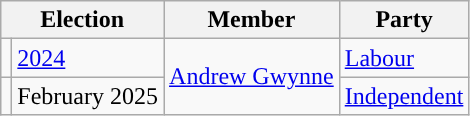<table class="wikitable">
<tr>
<th colspan="2">Election</th>
<th>Member</th>
<th>Party</th>
</tr>
<tr>
<td style="color:inherit;background-color: "></td>
<td><a href='#'>2024</a></td>
<td rowspan=2><a href='#'>Andrew Gwynne</a></td>
<td><a href='#'>Labour</a></td>
</tr>
<tr>
<td style="background-color: "></td>
<td>February 2025</td>
<td><a href='#'>Independent</a></td>
</tr>
</table>
